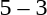<table style="text-align:center">
<tr>
<th width=200></th>
<th width=100></th>
<th width=200></th>
</tr>
<tr>
<td align=right><strong></strong></td>
<td>5 – 3</td>
<td align=left></td>
</tr>
</table>
